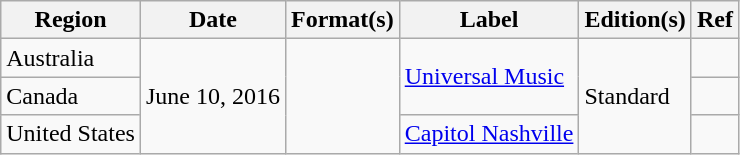<table class="wikitable plainrowheaders">
<tr>
<th scope="col">Region</th>
<th scope="col">Date</th>
<th scope="col">Format(s)</th>
<th scope="col">Label</th>
<th scope="col">Edition(s)</th>
<th scope="col">Ref</th>
</tr>
<tr>
<td>Australia</td>
<td rowspan="3">June 10, 2016</td>
<td rowspan="3"></td>
<td rowspan="2"><a href='#'>Universal Music</a></td>
<td rowspan="3">Standard</td>
<td></td>
</tr>
<tr>
<td>Canada</td>
<td></td>
</tr>
<tr>
<td>United States</td>
<td><a href='#'>Capitol Nashville</a></td>
<td></td>
</tr>
</table>
